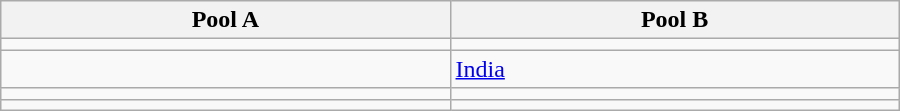<table class="wikitable" width=600>
<tr>
<th width=50%>Pool A</th>
<th width=50%>Pool B</th>
</tr>
<tr>
<td></td>
<td></td>
</tr>
<tr>
<td></td>
<td> <a href='#'>India</a></td>
</tr>
<tr>
<td></td>
<td></td>
</tr>
<tr>
<td><s></s></td>
<td></td>
</tr>
</table>
